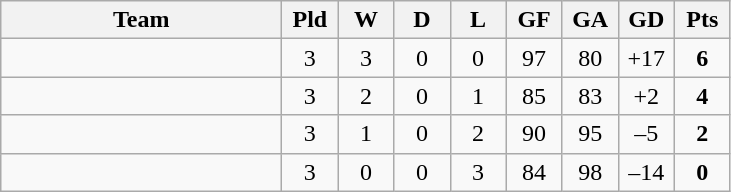<table class="wikitable" style="text-align: center;">
<tr>
<th width="180">Team</th>
<th width="30">Pld</th>
<th width="30">W</th>
<th width="30">D</th>
<th width="30">L</th>
<th width="30">GF</th>
<th width="30">GA</th>
<th width="30">GD</th>
<th width="30">Pts</th>
</tr>
<tr>
<td align="left"></td>
<td>3</td>
<td>3</td>
<td>0</td>
<td>0</td>
<td>97</td>
<td>80</td>
<td>+17</td>
<td><strong>6</strong></td>
</tr>
<tr>
<td align="left"></td>
<td>3</td>
<td>2</td>
<td>0</td>
<td>1</td>
<td>85</td>
<td>83</td>
<td>+2</td>
<td><strong>4</strong></td>
</tr>
<tr>
<td align="left"></td>
<td>3</td>
<td>1</td>
<td>0</td>
<td>2</td>
<td>90</td>
<td>95</td>
<td>–5</td>
<td><strong>2</strong></td>
</tr>
<tr>
<td align="left"></td>
<td>3</td>
<td>0</td>
<td>0</td>
<td>3</td>
<td>84</td>
<td>98</td>
<td>–14</td>
<td><strong>0</strong></td>
</tr>
</table>
